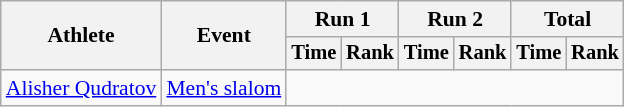<table class="wikitable" style="font-size:90%">
<tr>
<th rowspan=2>Athlete</th>
<th rowspan=2>Event</th>
<th colspan=2>Run 1</th>
<th colspan=2>Run 2</th>
<th colspan=2>Total</th>
</tr>
<tr style="font-size:95%">
<th>Time</th>
<th>Rank</th>
<th>Time</th>
<th>Rank</th>
<th>Time</th>
<th>Rank</th>
</tr>
<tr align=center>
<td align=left><a href='#'>Alisher Qudratov</a></td>
<td align=left><a href='#'>Men's slalom</a></td>
<td colspan=6></td>
</tr>
</table>
